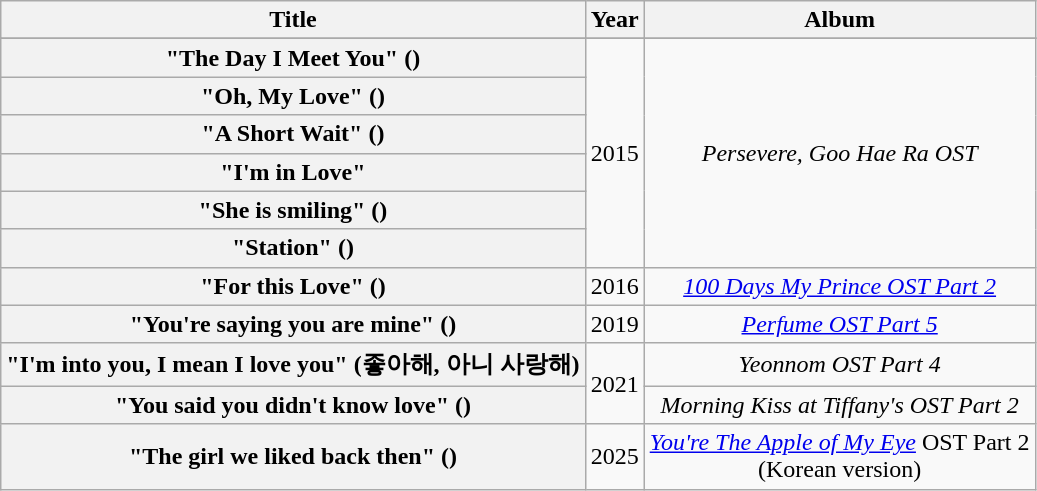<table class="wikitable plainrowheaders" style="text-align:center;">
<tr>
<th scope="col">Title</th>
<th scope="col">Year</th>
<th scope="col">Album</th>
</tr>
<tr>
</tr>
<tr>
<th scope="row">"The Day I Meet You" ()<br></th>
<td rowspan="6">2015</td>
<td rowspan="6"><em>Persevere, Goo Hae Ra OST</em></td>
</tr>
<tr>
<th scope="row">"Oh, My Love" ()<br></th>
</tr>
<tr>
<th scope="row">"A Short Wait" ()<br></th>
</tr>
<tr>
<th scope="row">"I'm in Love"<br></th>
</tr>
<tr>
<th scope="row">"She is smiling" ()<br></th>
</tr>
<tr>
<th scope="row">"Station" ()<br></th>
</tr>
<tr>
<th scope="row">"For this Love" ()</th>
<td>2016</td>
<td><em><a href='#'>100 Days My Prince OST Part 2</a></em></td>
</tr>
<tr>
<th scope="row">"You're saying you are mine" ()</th>
<td>2019</td>
<td><em><a href='#'>Perfume OST Part 5</a></em></td>
</tr>
<tr>
<th scope="row">"I'm into you, I mean I love you" (좋아해, 아니 사랑해)</th>
<td rowspan="2">2021</td>
<td><em>Yeonnom OST Part 4</em></td>
</tr>
<tr>
<th scope="row">"You said you didn't know love" ()</th>
<td><em>Morning Kiss at Tiffany's OST Part 2</em></td>
</tr>
<tr>
<th scope="row">"The girl we liked back then" ()<br></th>
<td>2025</td>
<td><em><a href='#'>You're The Apple of My Eye</a></em> OST Part 2<em><br></em>(Korean version)<em></td>
</tr>
</table>
